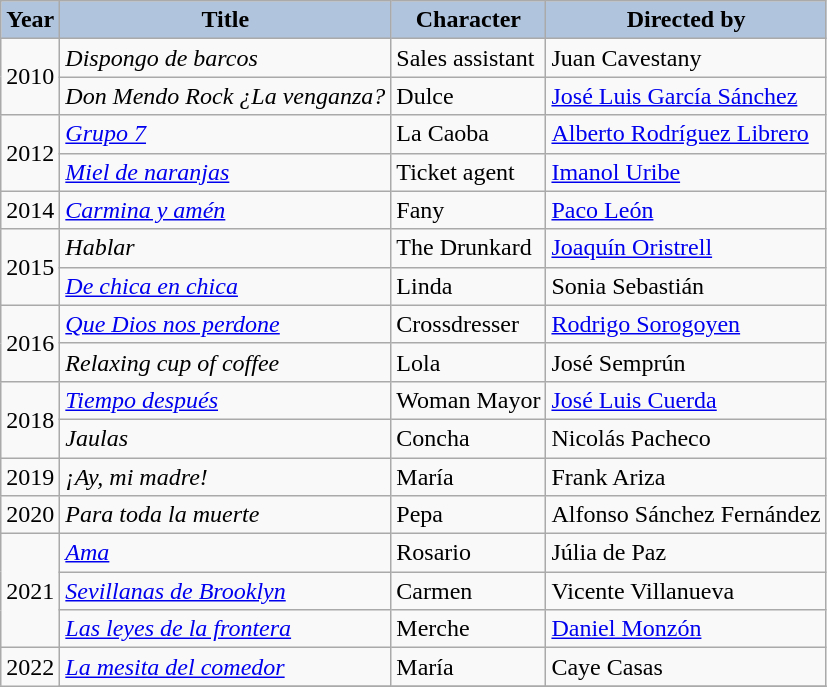<table class="wikitable">
<tr>
<th style="background: #B0C4DE;">Year</th>
<th style="background: #B0C4DE;">Title</th>
<th style="background: #B0C4DE;">Character</th>
<th style="background: #B0C4DE;">Directed by</th>
</tr>
<tr>
<td rowspan="2">2010</td>
<td><em>Dispongo de barcos</em></td>
<td>Sales assistant</td>
<td>Juan Cavestany</td>
</tr>
<tr>
<td><em>Don Mendo Rock ¿La venganza?</em></td>
<td>Dulce</td>
<td><a href='#'>José Luis García Sánchez</a></td>
</tr>
<tr>
<td rowspan="2">2012</td>
<td><em><a href='#'>Grupo 7</a></em></td>
<td>La Caoba</td>
<td><a href='#'>Alberto Rodríguez Librero</a></td>
</tr>
<tr>
<td><em><a href='#'>Miel de naranjas</a></em></td>
<td>Ticket agent</td>
<td><a href='#'>Imanol Uribe</a></td>
</tr>
<tr>
<td>2014</td>
<td><em><a href='#'>Carmina y amén</a></em></td>
<td>Fany</td>
<td><a href='#'>Paco León</a></td>
</tr>
<tr>
<td rowspan="2">2015</td>
<td><em>Hablar</em></td>
<td>The Drunkard</td>
<td><a href='#'>Joaquín Oristrell</a></td>
</tr>
<tr>
<td><em><a href='#'>De chica en chica</a></em></td>
<td>Linda</td>
<td>Sonia Sebastián</td>
</tr>
<tr>
<td rowspan="2">2016</td>
<td><em><a href='#'>Que Dios nos perdone</a></em></td>
<td>Crossdresser</td>
<td><a href='#'>Rodrigo Sorogoyen</a></td>
</tr>
<tr>
<td><em>Relaxing cup of coffee</em></td>
<td>Lola</td>
<td>José Semprún</td>
</tr>
<tr>
<td rowspan="2">2018</td>
<td><em><a href='#'>Tiempo después</a></em></td>
<td>Woman Mayor</td>
<td><a href='#'>José Luis Cuerda</a></td>
</tr>
<tr>
<td><em>Jaulas</em></td>
<td>Concha</td>
<td>Nicolás Pacheco</td>
</tr>
<tr>
<td>2019</td>
<td><em>¡Ay, mi madre!</em></td>
<td>María</td>
<td>Frank Ariza</td>
</tr>
<tr>
<td>2020</td>
<td><em>Para toda la muerte</em></td>
<td>Pepa</td>
<td>Alfonso Sánchez Fernández</td>
</tr>
<tr>
<td rowspan="3">2021</td>
<td><em><a href='#'>Ama</a></em></td>
<td>Rosario</td>
<td>Júlia de Paz</td>
</tr>
<tr>
<td><em><a href='#'>Sevillanas de Brooklyn</a></em></td>
<td>Carmen</td>
<td>Vicente Villanueva</td>
</tr>
<tr>
<td><em><a href='#'>Las leyes de la frontera</a></em></td>
<td>Merche</td>
<td><a href='#'>Daniel Monzón</a></td>
</tr>
<tr>
<td rowspan="3">2022</td>
<td><em><a href='#'>La mesita del comedor</a></em></td>
<td>María</td>
<td>Caye Casas</td>
</tr>
<tr>
</tr>
</table>
